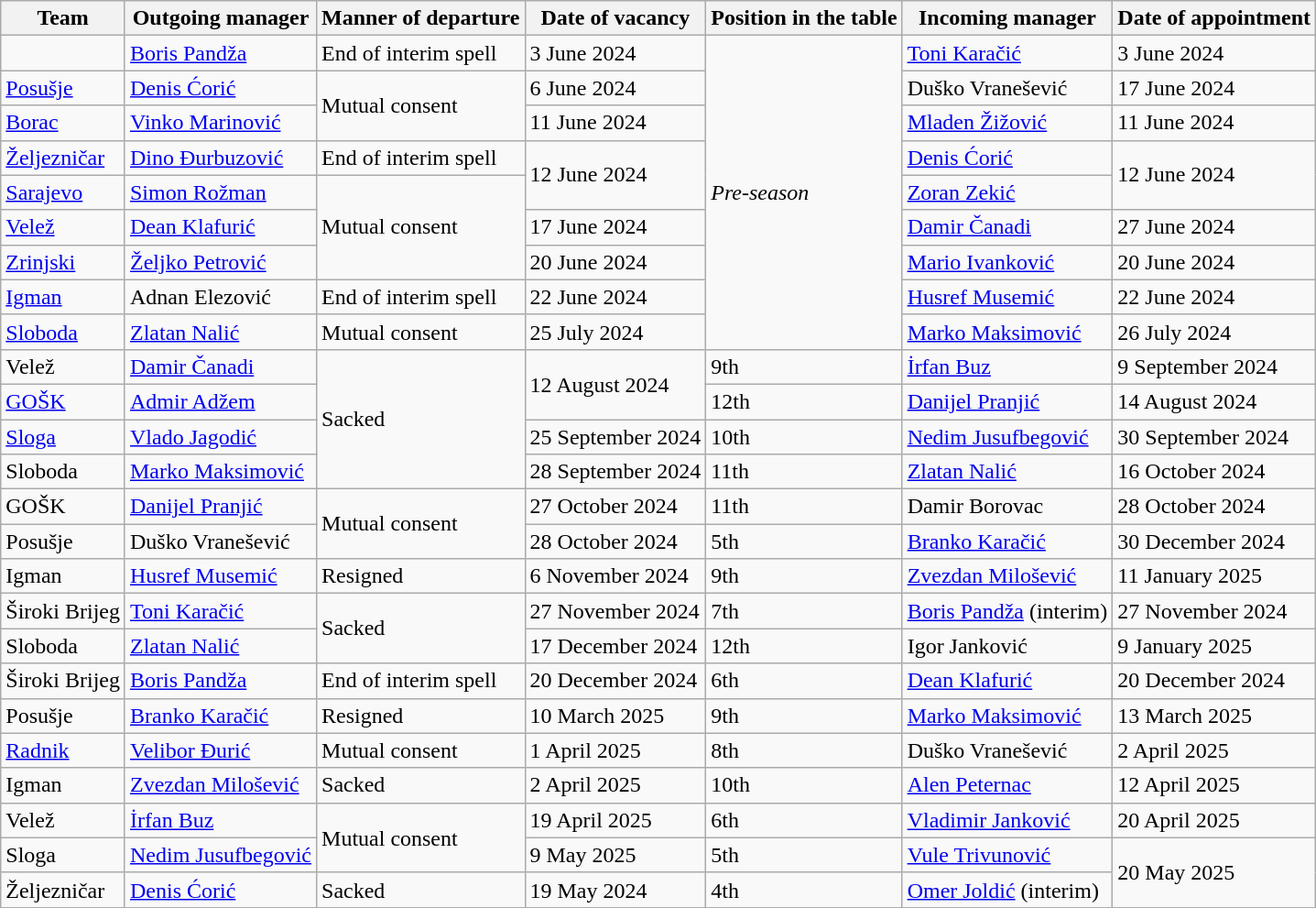<table class="wikitable sortable">
<tr>
<th>Team</th>
<th>Outgoing manager</th>
<th>Manner of departure</th>
<th>Date of vacancy</th>
<th>Position in the table</th>
<th>Incoming manager</th>
<th>Date of appointment</th>
</tr>
<tr>
<td></td>
<td data-sort-value="Pandža, Boris"> <a href='#'>Boris Pandža</a></td>
<td>End of interim spell</td>
<td>3 June 2024</td>
<td rowspan="9"><em>Pre-season</em></td>
<td data-sort-value="Karačić, Toni"> <a href='#'>Toni Karačić</a></td>
<td>3 June 2024</td>
</tr>
<tr>
<td><a href='#'>Posušje</a></td>
<td data-sort-value="Ćorić, Denis"> <a href='#'>Denis Ćorić</a></td>
<td rowspan="2">Mutual consent</td>
<td>6 June 2024</td>
<td data-sort-value="Vranešević, Duško"> Duško Vranešević</td>
<td>17 June 2024</td>
</tr>
<tr>
<td><a href='#'>Borac</a></td>
<td data-sort-value="Marinović, Vinko"> <a href='#'>Vinko Marinović</a></td>
<td>11 June 2024</td>
<td data-sort-value="Žižović, Mladen"> <a href='#'>Mladen Žižović</a></td>
<td>11 June 2024</td>
</tr>
<tr>
<td><a href='#'>Željezničar</a></td>
<td data-sort-value="Đurbuzović, Dino"> <a href='#'>Dino Đurbuzović</a></td>
<td>End of interim spell</td>
<td rowspan="2">12 June 2024</td>
<td data-sort-value="Ćorić, Denis"> <a href='#'>Denis Ćorić</a></td>
<td rowspan="2">12 June 2024</td>
</tr>
<tr>
<td><a href='#'>Sarajevo</a></td>
<td data-sort-value="Rožman, Simon"> <a href='#'>Simon Rožman</a></td>
<td rowspan="3">Mutual consent</td>
<td data-sort-value="Zekić, Zoran"> <a href='#'>Zoran Zekić</a></td>
</tr>
<tr>
<td><a href='#'>Velež</a></td>
<td data-sort-value="Klafurić, Dean"> <a href='#'>Dean Klafurić</a></td>
<td>17 June 2024</td>
<td data-sort-value="Čanadi, Damir"> <a href='#'>Damir Čanadi</a></td>
<td>27 June 2024</td>
</tr>
<tr>
<td><a href='#'>Zrinjski</a></td>
<td data-sort-value="Petrović, Željko"> <a href='#'>Željko Petrović</a></td>
<td>20 June 2024</td>
<td data-sort-value="Ivanković, Mario"> <a href='#'>Mario Ivanković</a></td>
<td>20 June 2024</td>
</tr>
<tr>
<td><a href='#'>Igman</a></td>
<td data-sort-value="Elezović, Adnan"> Adnan Elezović</td>
<td>End of interim spell</td>
<td>22 June 2024</td>
<td data-sort-value="Musemić, Husref"> <a href='#'>Husref Musemić</a></td>
<td>22 June 2024</td>
</tr>
<tr>
<td><a href='#'>Sloboda</a></td>
<td data-sort-value="Nalić, Zlatan"> <a href='#'>Zlatan Nalić</a></td>
<td>Mutual consent</td>
<td>25 July 2024</td>
<td data-sort-value="Maksimović, Marko"> <a href='#'>Marko Maksimović</a></td>
<td>26 July 2024</td>
</tr>
<tr>
<td>Velež</td>
<td data-sort-value="Čanadi, Damir"> <a href='#'>Damir Čanadi</a></td>
<td rowspan="4">Sacked</td>
<td rowspan="2">12 August 2024</td>
<td>9th</td>
<td data-sort-value="Buz, İrfan"> <a href='#'>İrfan Buz</a></td>
<td>9 September 2024</td>
</tr>
<tr>
<td><a href='#'>GOŠK</a></td>
<td data-sort-value="Adžem, Admir"> <a href='#'>Admir Adžem</a></td>
<td>12th</td>
<td data-sort-value="Pranjić, Danijel"> <a href='#'>Danijel Pranjić</a></td>
<td>14 August 2024</td>
</tr>
<tr>
<td><a href='#'>Sloga</a></td>
<td data-sort-value="Jagodić, Vlado"> <a href='#'>Vlado Jagodić</a></td>
<td>25 September 2024</td>
<td>10th</td>
<td data-sort-value="Nedim, Jusufbegović"> <a href='#'>Nedim Jusufbegović</a></td>
<td>30 September 2024</td>
</tr>
<tr>
<td>Sloboda</td>
<td data-sort-value="Maksimović, Marko"> <a href='#'>Marko Maksimović</a></td>
<td>28 September 2024</td>
<td>11th</td>
<td data-sort-value="Nalić, Zlatan"> <a href='#'>Zlatan Nalić</a></td>
<td>16 October 2024</td>
</tr>
<tr>
<td>GOŠK</td>
<td data-sort-value="Pranjić, Danijel"> <a href='#'>Danijel Pranjić</a></td>
<td rowspan="2">Mutual consent</td>
<td>27 October 2024</td>
<td>11th</td>
<td data-sort-value="Borovac, Damir"> Damir Borovac</td>
<td>28 October 2024</td>
</tr>
<tr>
<td>Posušje</td>
<td data-sort-value="Vranešević, Duško"> Duško Vranešević</td>
<td>28 October 2024</td>
<td>5th</td>
<td data-sort-value="Karačić, Branko"> <a href='#'>Branko Karačić</a></td>
<td>30 December 2024</td>
</tr>
<tr>
<td>Igman</td>
<td data-sort-value="Musemić, Husref"> <a href='#'>Husref Musemić</a></td>
<td>Resigned</td>
<td>6 November 2024</td>
<td>9th</td>
<td data-sort-value="Milošević, Zvezdan"> <a href='#'>Zvezdan Milošević</a></td>
<td>11 January 2025</td>
</tr>
<tr>
<td>Široki Brijeg</td>
<td data-sort-value="Karačić, Toni"> <a href='#'>Toni Karačić</a></td>
<td rowspan="2">Sacked</td>
<td>27 November 2024</td>
<td>7th</td>
<td data-sort-value="Pandža, Boris"> <a href='#'>Boris Pandža</a> (interim)</td>
<td>27 November 2024</td>
</tr>
<tr>
<td>Sloboda</td>
<td data-sort-value="Nalić, Zlatan"> <a href='#'>Zlatan Nalić</a></td>
<td>17 December 2024</td>
<td>12th</td>
<td data-sort-value="Janković, Igor"> Igor Janković</td>
<td>9 January 2025</td>
</tr>
<tr>
<td>Široki Brijeg</td>
<td data-sort-value="Pandža, Boris"> <a href='#'>Boris Pandža</a></td>
<td>End of interim spell</td>
<td>20 December 2024</td>
<td>6th</td>
<td data-sort-value="Klafurić, Dean"> <a href='#'>Dean Klafurić</a></td>
<td>20 December 2024</td>
</tr>
<tr>
<td>Posušje</td>
<td data-sort-value="Karačić, Branko"> <a href='#'>Branko Karačić</a></td>
<td>Resigned</td>
<td>10 March 2025</td>
<td>9th</td>
<td data-sort-value="Maksimović, Marko"> <a href='#'>Marko Maksimović</a></td>
<td>13 March 2025</td>
</tr>
<tr>
<td><a href='#'>Radnik</a></td>
<td data-sort-value="Đurić, Velibor"> <a href='#'>Velibor Đurić</a></td>
<td>Mutual consent</td>
<td>1 April 2025</td>
<td>8th</td>
<td data-sort-value="Vranešević, Duško"> Duško Vranešević</td>
<td>2 April 2025</td>
</tr>
<tr>
<td>Igman</td>
<td data-sort-value="Milošević, Zvezdan"> <a href='#'>Zvezdan Milošević</a></td>
<td>Sacked</td>
<td>2 April 2025</td>
<td>10th</td>
<td data-sort-value="Peternac, Alen"> <a href='#'>Alen Peternac</a></td>
<td>12 April 2025</td>
</tr>
<tr>
<td>Velež</td>
<td data-sort-value="Buz, İrfan"> <a href='#'>İrfan Buz</a></td>
<td rowspan="2">Mutual consent</td>
<td>19 April 2025</td>
<td>6th</td>
<td data-sort-value="Janković, Vladimir"> <a href='#'>Vladimir Janković</a></td>
<td>20 April 2025</td>
</tr>
<tr>
<td>Sloga</td>
<td data-sort-value="Jusufbegović, Nedim"> <a href='#'>Nedim Jusufbegović</a></td>
<td>9 May 2025</td>
<td>5th</td>
<td data-sort-value="Trivunović, Vule"> <a href='#'>Vule Trivunović</a></td>
<td rowspan="2">20 May 2025</td>
</tr>
<tr>
<td>Željezničar</td>
<td data-sort-value="Ćorić, Denis"> <a href='#'>Denis Ćorić</a></td>
<td>Sacked</td>
<td>19 May 2024</td>
<td>4th</td>
<td data-sort-value="Joldić, Omer"> <a href='#'>Omer Joldić</a> (interim)</td>
</tr>
</table>
